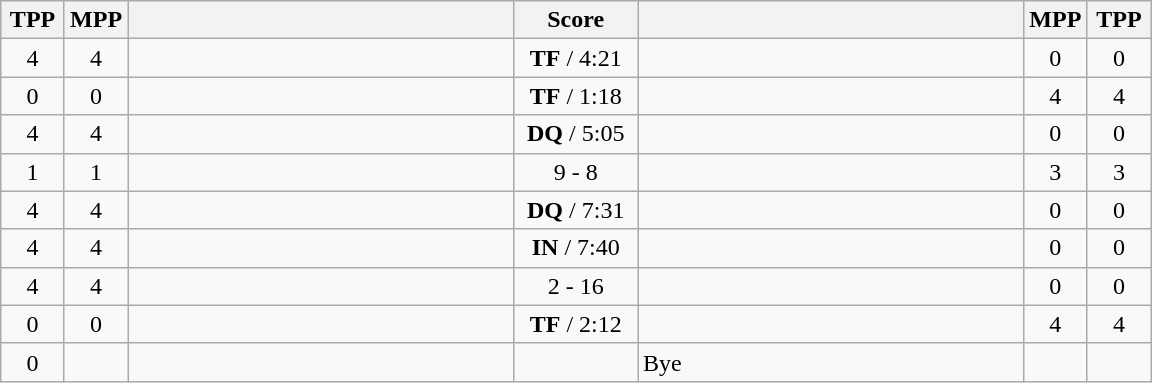<table class="wikitable" style="text-align: center;" |>
<tr>
<th width="35">TPP</th>
<th width="35">MPP</th>
<th width="250"></th>
<th width="75">Score</th>
<th width="250"></th>
<th width="35">MPP</th>
<th width="35">TPP</th>
</tr>
<tr>
<td>4</td>
<td>4</td>
<td style="text-align:left;"></td>
<td><strong>TF</strong> / 4:21</td>
<td style="text-align:left;"><strong></strong></td>
<td>0</td>
<td>0</td>
</tr>
<tr>
<td>0</td>
<td>0</td>
<td style="text-align:left;"><strong></strong></td>
<td><strong>TF</strong> / 1:18</td>
<td style="text-align:left;"></td>
<td>4</td>
<td>4</td>
</tr>
<tr>
<td>4</td>
<td>4</td>
<td style="text-align:left;"></td>
<td><strong>DQ</strong> / 5:05</td>
<td style="text-align:left;"><strong></strong></td>
<td>0</td>
<td>0</td>
</tr>
<tr>
<td>1</td>
<td>1</td>
<td style="text-align:left;"><strong></strong></td>
<td>9 - 8</td>
<td style="text-align:left;"></td>
<td>3</td>
<td>3</td>
</tr>
<tr>
<td>4</td>
<td>4</td>
<td style="text-align:left;"></td>
<td><strong>DQ</strong> / 7:31</td>
<td style="text-align:left;"><strong></strong></td>
<td>0</td>
<td>0</td>
</tr>
<tr>
<td>4</td>
<td>4</td>
<td style="text-align:left;"></td>
<td><strong>IN</strong> / 7:40</td>
<td style="text-align:left;"><strong></strong></td>
<td>0</td>
<td>0</td>
</tr>
<tr>
<td>4</td>
<td>4</td>
<td style="text-align:left;"></td>
<td>2 - 16</td>
<td style="text-align:left;"><strong></strong></td>
<td>0</td>
<td>0</td>
</tr>
<tr>
<td>0</td>
<td>0</td>
<td style="text-align:left;"><strong></strong></td>
<td><strong>TF</strong> / 2:12</td>
<td style="text-align:left;"></td>
<td>4</td>
<td>4</td>
</tr>
<tr>
<td>0</td>
<td></td>
<td style="text-align:left;"><strong></strong></td>
<td></td>
<td style="text-align:left;">Bye</td>
<td></td>
<td></td>
</tr>
</table>
